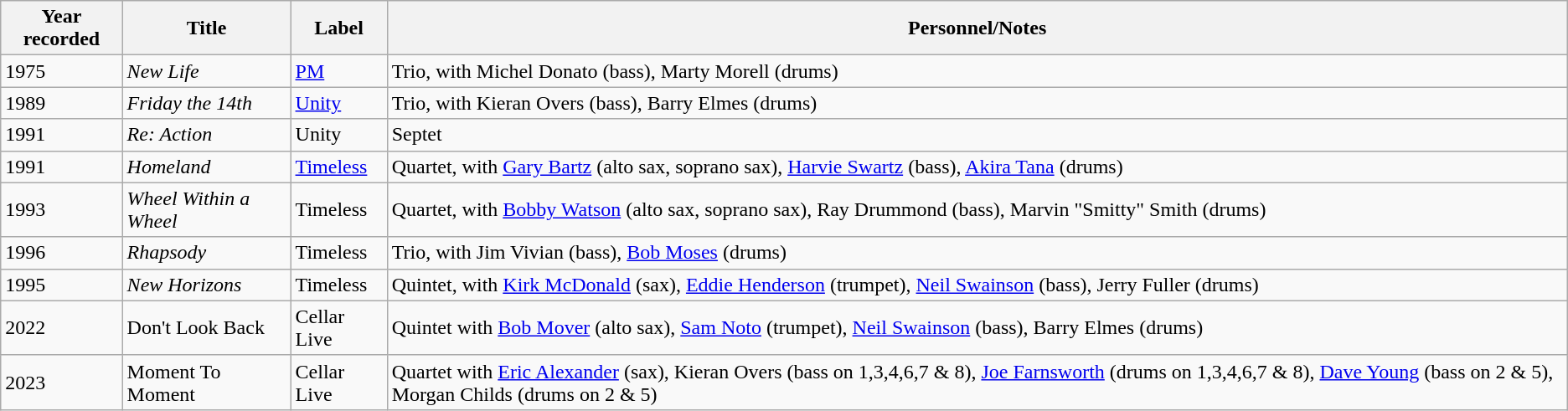<table class="wikitable sortable">
<tr>
<th>Year recorded</th>
<th>Title</th>
<th>Label</th>
<th>Personnel/Notes</th>
</tr>
<tr>
<td>1975</td>
<td><em>New Life</em></td>
<td><a href='#'>PM</a></td>
<td>Trio, with Michel Donato (bass), Marty Morell (drums)</td>
</tr>
<tr>
<td>1989</td>
<td><em>Friday the 14th</em></td>
<td><a href='#'>Unity</a></td>
<td>Trio, with Kieran Overs (bass), Barry Elmes (drums)</td>
</tr>
<tr>
<td>1991</td>
<td><em>Re: Action</em></td>
<td>Unity</td>
<td>Septet</td>
</tr>
<tr>
<td>1991</td>
<td><em>Homeland</em></td>
<td><a href='#'>Timeless</a></td>
<td>Quartet, with <a href='#'>Gary Bartz</a> (alto sax, soprano sax), <a href='#'>Harvie Swartz</a> (bass), <a href='#'>Akira Tana</a> (drums)</td>
</tr>
<tr>
<td>1993</td>
<td><em>Wheel Within a Wheel</em></td>
<td>Timeless</td>
<td>Quartet, with <a href='#'>Bobby Watson</a> (alto sax, soprano sax), Ray Drummond (bass), Marvin "Smitty" Smith (drums)</td>
</tr>
<tr>
<td>1996</td>
<td><em>Rhapsody</em></td>
<td>Timeless</td>
<td>Trio, with Jim Vivian (bass), <a href='#'>Bob Moses</a> (drums)</td>
</tr>
<tr>
<td>1995</td>
<td><em>New Horizons</em></td>
<td>Timeless</td>
<td>Quintet, with <a href='#'>Kirk McDonald</a> (sax), <a href='#'>Eddie Henderson</a> (trumpet), <a href='#'>Neil Swainson</a> (bass), Jerry Fuller (drums)</td>
</tr>
<tr>
<td>2022</td>
<td>Don't Look Back</td>
<td>Cellar Live</td>
<td>Quintet with <a href='#'>Bob Mover</a> (alto sax), <a href='#'>Sam Noto</a> (trumpet), <a href='#'>Neil Swainson</a> (bass), Barry Elmes (drums)</td>
</tr>
<tr>
<td>2023</td>
<td>Moment To Moment</td>
<td>Cellar Live</td>
<td>Quartet with <a href='#'>Eric Alexander</a> (sax), Kieran Overs (bass on 1,3,4,6,7 & 8), <a href='#'>Joe Farnsworth</a> (drums on 1,3,4,6,7 & 8), <a href='#'>Dave Young</a> (bass on 2 & 5), Morgan Childs (drums on 2 & 5)</td>
</tr>
</table>
